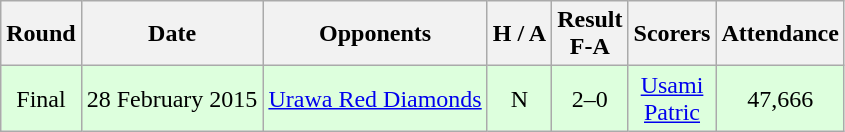<table class="wikitable" style="text-align:center">
<tr>
<th>Round</th>
<th>Date</th>
<th>Opponents</th>
<th>H / A</th>
<th>Result<br>F-A</th>
<th>Scorers</th>
<th>Attendance</th>
</tr>
<tr bgcolor="#ddffdd">
<td>Final</td>
<td>28 February 2015</td>
<td><a href='#'>Urawa Red Diamonds</a></td>
<td>N</td>
<td>2–0</td>
<td><a href='#'>Usami</a> <br><a href='#'>Patric</a> </td>
<td>47,666</td>
</tr>
</table>
